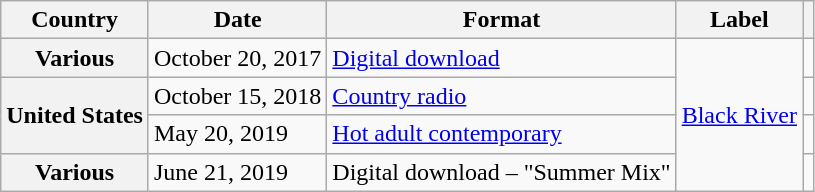<table class="wikitable plainrowheaders">
<tr>
<th>Country</th>
<th>Date</th>
<th>Format</th>
<th>Label</th>
<th></th>
</tr>
<tr>
<th scope="row">Various</th>
<td>October 20, 2017</td>
<td><a href='#'>Digital download</a></td>
<td rowspan="4"><a href='#'>Black River</a></td>
<td></td>
</tr>
<tr>
<th scope="row" rowspan="2">United States</th>
<td>October 15, 2018</td>
<td><a href='#'>Country radio</a></td>
<td></td>
</tr>
<tr>
<td>May 20, 2019</td>
<td><a href='#'>Hot adult contemporary</a></td>
<td></td>
</tr>
<tr>
<th scope="row">Various</th>
<td>June 21, 2019</td>
<td>Digital download – "Summer Mix"</td>
<td></td>
</tr>
</table>
